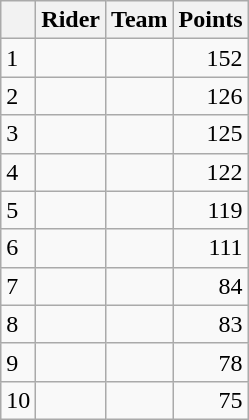<table class="wikitable">
<tr>
<th></th>
<th>Rider</th>
<th>Team</th>
<th>Points</th>
</tr>
<tr>
<td>1</td>
<td> </td>
<td></td>
<td style="text-align:right;">152</td>
</tr>
<tr>
<td>2</td>
<td> </td>
<td></td>
<td style="text-align:right;">126</td>
</tr>
<tr>
<td>3</td>
<td></td>
<td></td>
<td style="text-align:right;">125</td>
</tr>
<tr>
<td>4</td>
<td></td>
<td></td>
<td style="text-align:right;">122</td>
</tr>
<tr>
<td>5</td>
<td></td>
<td></td>
<td style="text-align:right;">119</td>
</tr>
<tr>
<td>6</td>
<td></td>
<td></td>
<td style="text-align:right;">111</td>
</tr>
<tr>
<td>7</td>
<td></td>
<td></td>
<td style="text-align:right;">84</td>
</tr>
<tr>
<td>8</td>
<td></td>
<td></td>
<td style="text-align:right;">83</td>
</tr>
<tr>
<td>9</td>
<td></td>
<td></td>
<td style="text-align:right;">78</td>
</tr>
<tr>
<td>10</td>
<td></td>
<td></td>
<td style="text-align:right;">75</td>
</tr>
</table>
